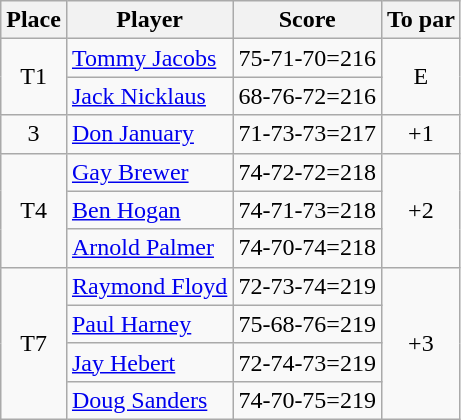<table class="wikitable">
<tr>
<th>Place</th>
<th>Player</th>
<th>Score</th>
<th>To par</th>
</tr>
<tr>
<td align="center" rowspan=2>T1</td>
<td> <a href='#'>Tommy Jacobs</a></td>
<td>75-71-70=216</td>
<td rowspan="2" align="center">E</td>
</tr>
<tr>
<td> <a href='#'>Jack Nicklaus</a></td>
<td>68-76-72=216</td>
</tr>
<tr>
<td align="center">3</td>
<td> <a href='#'>Don January</a></td>
<td>71-73-73=217</td>
<td align="center">+1</td>
</tr>
<tr>
<td align="center" rowspan=3>T4</td>
<td> <a href='#'>Gay Brewer</a></td>
<td>74-72-72=218</td>
<td rowspan="3" align="center">+2</td>
</tr>
<tr>
<td> <a href='#'>Ben Hogan</a></td>
<td>74-71-73=218</td>
</tr>
<tr>
<td> <a href='#'>Arnold Palmer</a></td>
<td>74-70-74=218</td>
</tr>
<tr>
<td rowspan="4" align="center">T7</td>
<td> <a href='#'>Raymond Floyd</a></td>
<td>72-73-74=219</td>
<td rowspan="4" align="center">+3</td>
</tr>
<tr>
<td> <a href='#'>Paul Harney</a></td>
<td>75-68-76=219</td>
</tr>
<tr>
<td> <a href='#'>Jay Hebert</a></td>
<td>72-74-73=219</td>
</tr>
<tr>
<td> <a href='#'>Doug Sanders</a></td>
<td>74-70-75=219</td>
</tr>
</table>
